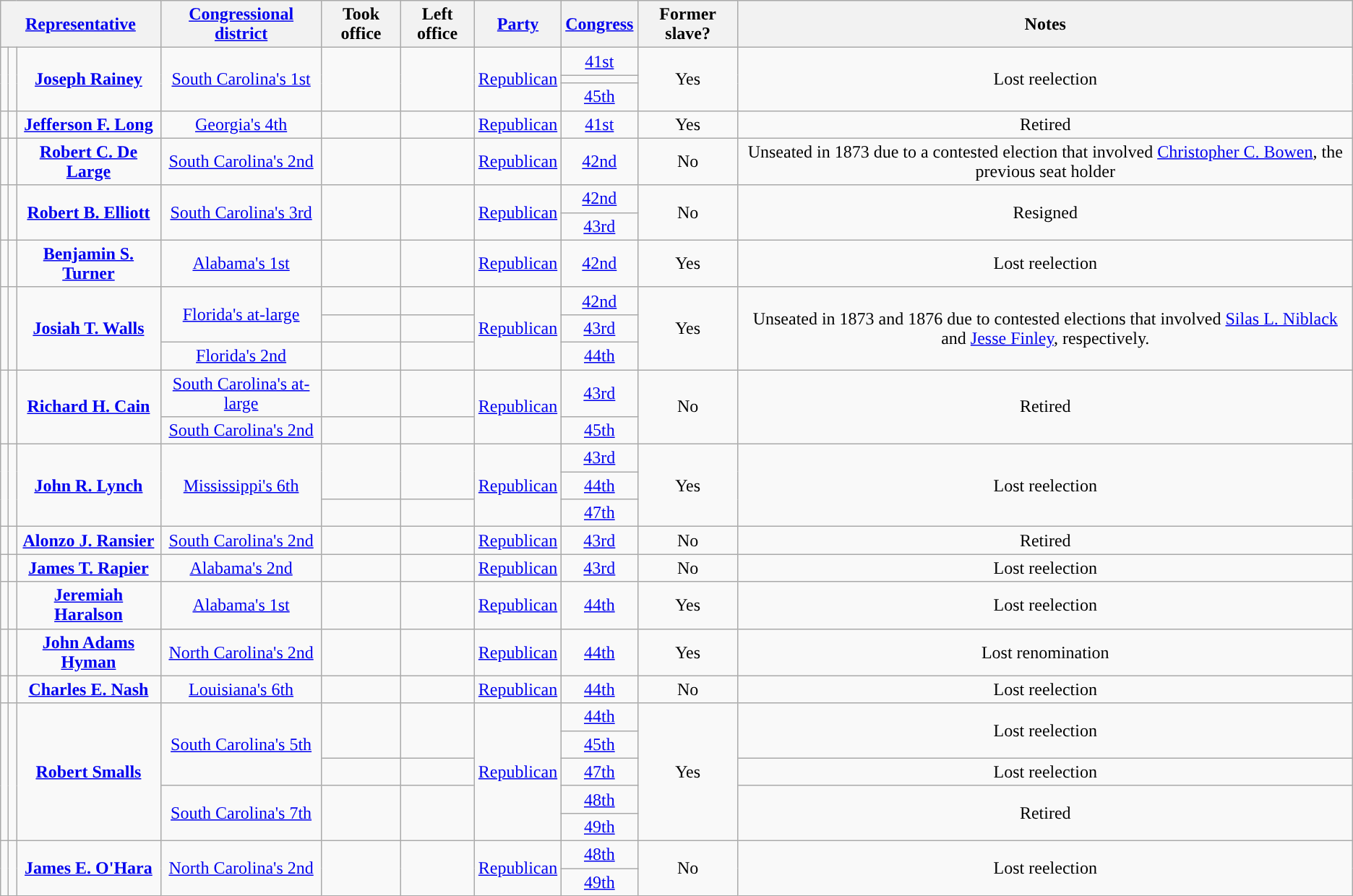<table class="wikitable sortable plainrowheaders" style="text-align: center;">
<tr>
<th colspan=3 class=unsortable><a href='#'>Representative</a></th>
<th scope="col"><a href='#'>Congressional district</a></th>
<th scope="col">Took office</th>
<th scope="col">Left office</th>
<th scope="col"><a href='#'>Party</a></th>
<th scope="col"><a href='#'>Congress</a></th>
<th scope="col">Former slave?</th>
<th scope="col">Notes</th>
</tr>
<tr>
<td rowspan=3 style="background: "></td>
<td rowspan=3></td>
<td rowspan=3><strong><a href='#'>Joseph Rainey</a></strong><br></td>
<td rowspan=3><a href='#'>South Carolina's 1st</a></td>
<td rowspan=3></td>
<td rowspan=3></td>
<td rowspan=3><a href='#'>Republican</a></td>
<td><a href='#'>41st</a><br></td>
<td rowspan=3>Yes</td>
<td rowspan=3>Lost reelection</td>
</tr>
<tr>
<td></td>
</tr>
<tr>
<td><a href='#'>45th</a><br></td>
</tr>
<tr>
<td style="background: "></td>
<td></td>
<td><strong><a href='#'>Jefferson F. Long</a></strong><br></td>
<td><a href='#'>Georgia's 4th</a></td>
<td></td>
<td></td>
<td><a href='#'>Republican</a></td>
<td><a href='#'>41st</a><br></td>
<td>Yes</td>
<td>Retired</td>
</tr>
<tr>
<td style="background: "></td>
<td></td>
<td><strong><a href='#'>Robert C. De Large</a></strong><br></td>
<td><a href='#'>South Carolina's 2nd</a></td>
<td></td>
<td></td>
<td><a href='#'>Republican</a></td>
<td><a href='#'>42nd</a><br></td>
<td>No</td>
<td>Unseated in 1873 due to a contested election that involved <a href='#'>Christopher C. Bowen</a>, the previous seat holder</td>
</tr>
<tr>
<td rowspan=2 style="background: "></td>
<td rowspan=2></td>
<td rowspan=2><strong><a href='#'>Robert B. Elliott</a></strong><br></td>
<td rowspan=2><a href='#'>South Carolina's 3rd</a></td>
<td rowspan=2></td>
<td rowspan=2></td>
<td rowspan=2><a href='#'>Republican</a></td>
<td><a href='#'>42nd</a><br></td>
<td rowspan=2>No</td>
<td rowspan=2>Resigned</td>
</tr>
<tr>
<td><a href='#'>43rd</a><br></td>
</tr>
<tr>
<td style="background: "></td>
<td></td>
<td><strong><a href='#'>Benjamin S. Turner</a></strong><br></td>
<td><a href='#'>Alabama's 1st</a></td>
<td></td>
<td></td>
<td><a href='#'>Republican</a></td>
<td><a href='#'>42nd</a><br></td>
<td>Yes</td>
<td>Lost reelection</td>
</tr>
<tr>
<td rowspan=3 style="background: "></td>
<td rowspan=3></td>
<td rowspan=3><strong><a href='#'>Josiah T. Walls</a></strong><br></td>
<td rowspan=2><a href='#'>Florida's at-large</a></td>
<td></td>
<td></td>
<td rowspan=3><a href='#'>Republican</a></td>
<td><a href='#'>42nd</a><br></td>
<td rowspan=3>Yes</td>
<td rowspan=3>Unseated in 1873 and 1876 due to contested elections that involved <a href='#'>Silas L. Niblack</a> and <a href='#'>Jesse Finley</a>, respectively.</td>
</tr>
<tr>
<td></td>
<td></td>
<td><a href='#'>43rd</a><br></td>
</tr>
<tr>
<td><a href='#'>Florida's 2nd</a></td>
<td></td>
<td></td>
<td><a href='#'>44th</a><br></td>
</tr>
<tr>
<td rowspan=2 style="background: "></td>
<td rowspan=2></td>
<td rowspan=2><strong><a href='#'>Richard H. Cain</a></strong><br></td>
<td><a href='#'>South Carolina's at-large</a></td>
<td></td>
<td></td>
<td rowspan=2><a href='#'>Republican</a></td>
<td><a href='#'>43rd</a><br></td>
<td rowspan=2>No</td>
<td rowspan=2>Retired</td>
</tr>
<tr>
<td><a href='#'>South Carolina's 2nd</a></td>
<td></td>
<td></td>
<td><a href='#'>45th</a><br></td>
</tr>
<tr>
<td rowspan=3 style="background: "></td>
<td rowspan=3></td>
<td rowspan=3><strong><a href='#'>John R. Lynch</a></strong><br></td>
<td rowspan=3><a href='#'>Mississippi's 6th</a></td>
<td rowspan=2></td>
<td rowspan=2></td>
<td rowspan=3><a href='#'>Republican</a></td>
<td><a href='#'>43rd</a><br></td>
<td rowspan=3>Yes</td>
<td rowspan=3>Lost reelection</td>
</tr>
<tr>
<td><a href='#'>44th</a><br></td>
</tr>
<tr>
<td></td>
<td></td>
<td><a href='#'>47th</a><br></td>
</tr>
<tr>
<td style="background: "></td>
<td></td>
<td><strong><a href='#'>Alonzo J. Ransier</a></strong><br></td>
<td><a href='#'>South Carolina's 2nd</a></td>
<td></td>
<td></td>
<td><a href='#'>Republican</a></td>
<td><a href='#'>43rd</a><br></td>
<td>No</td>
<td>Retired</td>
</tr>
<tr>
<td style="background: "></td>
<td></td>
<td><strong><a href='#'>James T. Rapier</a></strong><br></td>
<td><a href='#'>Alabama's 2nd</a></td>
<td></td>
<td></td>
<td><a href='#'>Republican</a></td>
<td><a href='#'>43rd</a><br></td>
<td>No</td>
<td>Lost reelection</td>
</tr>
<tr>
<td style="background: "></td>
<td></td>
<td><strong><a href='#'>Jeremiah Haralson</a></strong><br></td>
<td><a href='#'>Alabama's 1st</a></td>
<td></td>
<td></td>
<td><a href='#'>Republican</a></td>
<td><a href='#'>44th</a><br></td>
<td>Yes</td>
<td>Lost reelection</td>
</tr>
<tr>
<td style="background: "></td>
<td></td>
<td><strong><a href='#'>John Adams Hyman</a></strong><br></td>
<td><a href='#'>North Carolina's 2nd</a></td>
<td></td>
<td></td>
<td><a href='#'>Republican</a></td>
<td><a href='#'>44th</a><br></td>
<td>Yes</td>
<td>Lost renomination</td>
</tr>
<tr>
<td style="background: "></td>
<td></td>
<td><strong><a href='#'>Charles E. Nash</a></strong><br></td>
<td><a href='#'>Louisiana's 6th</a></td>
<td></td>
<td></td>
<td><a href='#'>Republican</a></td>
<td><a href='#'>44th</a><br></td>
<td>No</td>
<td>Lost reelection</td>
</tr>
<tr>
<td rowspan=5 style="background: "></td>
<td rowspan=5></td>
<td rowspan=5><strong><a href='#'>Robert Smalls</a></strong><br></td>
<td rowspan=3><a href='#'>South Carolina's 5th</a></td>
<td rowspan=2></td>
<td rowspan=2></td>
<td rowspan=5><a href='#'>Republican</a></td>
<td><a href='#'>44th</a><br></td>
<td rowspan=5>Yes</td>
<td rowspan="2">Lost reelection</td>
</tr>
<tr>
<td><a href='#'>45th</a><br></td>
</tr>
<tr>
<td></td>
<td></td>
<td><a href='#'>47th</a><br></td>
<td>Lost reelection</td>
</tr>
<tr>
<td rowspan=2><a href='#'>South Carolina's 7th</a></td>
<td rowspan=2></td>
<td rowspan=2></td>
<td><a href='#'>48th</a><br></td>
<td rowspan="2">Retired</td>
</tr>
<tr>
<td><a href='#'>49th</a><br></td>
</tr>
<tr>
<td rowspan=2 style="background: "></td>
<td rowspan=2></td>
<td rowspan=2><strong><a href='#'>James E. O'Hara</a></strong><br></td>
<td rowspan=2><a href='#'>North Carolina's 2nd</a></td>
<td rowspan=2></td>
<td rowspan=2></td>
<td rowspan=2><a href='#'>Republican</a></td>
<td><a href='#'>48th</a><br></td>
<td rowspan=2>No</td>
<td rowspan=2>Lost reelection</td>
</tr>
<tr>
<td><a href='#'>49th</a><br></td>
</tr>
</table>
